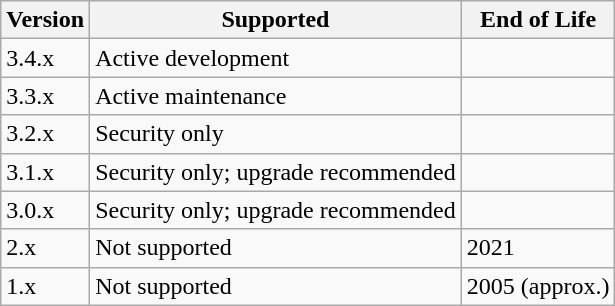<table class="wikitable">
<tr>
<th>Version</th>
<th>Supported</th>
<th>End of Life</th>
</tr>
<tr>
<td>3.4.x</td>
<td>Active development</td>
<td></td>
</tr>
<tr>
<td>3.3.x</td>
<td>Active maintenance</td>
<td></td>
</tr>
<tr>
<td>3.2.x</td>
<td>Security only</td>
<td></td>
</tr>
<tr>
<td>3.1.x</td>
<td>Security only; upgrade recommended</td>
<td></td>
</tr>
<tr>
<td>3.0.x</td>
<td>Security only; upgrade recommended</td>
<td></td>
</tr>
<tr>
<td>2.x</td>
<td>Not supported</td>
<td>2021</td>
</tr>
<tr>
<td>1.x</td>
<td>Not supported</td>
<td>2005 (approx.)</td>
</tr>
</table>
